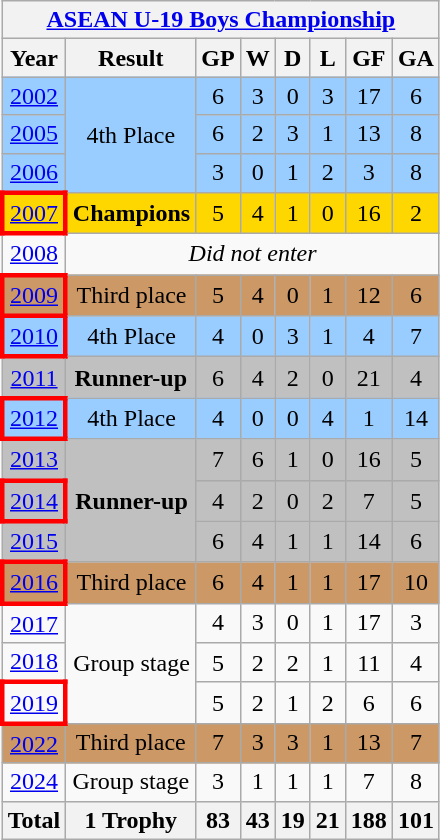<table class="wikitable" style="text-align:center;">
<tr>
<th colspan=8><a href='#'>ASEAN U-19 Boys Championship</a></th>
</tr>
<tr>
<th>Year</th>
<th>Result</th>
<th>GP</th>
<th>W</th>
<th>D</th>
<th>L</th>
<th>GF</th>
<th>GA</th>
</tr>
<tr style="background-color:#9acdff;">
<td> <a href='#'>2002</a></td>
<td rowspan=3>4th Place</td>
<td>6</td>
<td>3</td>
<td>0</td>
<td>3</td>
<td>17</td>
<td>6</td>
</tr>
<tr style="background-color:#9acdff;">
<td> <a href='#'>2005</a></td>
<td>6</td>
<td>2</td>
<td>3</td>
<td>1</td>
<td>13</td>
<td>8</td>
</tr>
<tr style="background-color:#9acdff;">
<td> <a href='#'>2006</a></td>
<td>3</td>
<td>0</td>
<td>1</td>
<td>2</td>
<td>3</td>
<td>8</td>
</tr>
<tr style="background-color:gold;">
<td style="border:3px solid red;"> <a href='#'>2007</a></td>
<td><strong>Champions</strong></td>
<td>5</td>
<td>4</td>
<td>1</td>
<td>0</td>
<td>16</td>
<td>2</td>
</tr>
<tr>
<td> <a href='#'>2008</a></td>
<td colspan=8><em>Did not enter</em></td>
</tr>
<tr style="background-color:#cc9966;">
<td style="border:3px solid red;"> <a href='#'>2009</a></td>
<td>Third place</td>
<td>5</td>
<td>4</td>
<td>0</td>
<td>1</td>
<td>12</td>
<td>6</td>
</tr>
<tr style="background-color:#9acdff;">
<td style="border:3px solid red;"> <a href='#'>2010</a></td>
<td>4th Place</td>
<td>4</td>
<td>0</td>
<td>3</td>
<td>1</td>
<td>4</td>
<td>7</td>
</tr>
<tr style="background-color:silver;">
<td> <a href='#'>2011</a></td>
<td><strong>Runner-up</strong></td>
<td>6</td>
<td>4</td>
<td>2</td>
<td>0</td>
<td>21</td>
<td>4</td>
</tr>
<tr style="background-color:#9acdff;">
<td style="border:3px solid red;"> <a href='#'>2012</a></td>
<td>4th Place</td>
<td>4</td>
<td>0</td>
<td>0</td>
<td>4</td>
<td>1</td>
<td>14</td>
</tr>
<tr style="background-color:silver;">
<td> <a href='#'>2013</a></td>
<td rowspan=3><strong>Runner-up</strong></td>
<td>7</td>
<td>6</td>
<td>1</td>
<td>0</td>
<td>16</td>
<td>5</td>
</tr>
<tr style="background-color:silver;">
<td style="border:3px solid red;"> <a href='#'>2014</a></td>
<td>4</td>
<td>2</td>
<td>0</td>
<td>2</td>
<td>7</td>
<td>5</td>
</tr>
<tr style="background-color:silver;">
<td> <a href='#'>2015</a></td>
<td>6</td>
<td>4</td>
<td>1</td>
<td>1</td>
<td>14</td>
<td>6</td>
</tr>
<tr style="background-color:#cc9966;">
<td style="border:3px solid red;"> <a href='#'>2016</a></td>
<td>Third place</td>
<td>6</td>
<td>4</td>
<td>1</td>
<td>1</td>
<td>17</td>
<td>10</td>
</tr>
<tr style=>
<td> <a href='#'>2017</a></td>
<td rowspan=3>Group stage</td>
<td>4</td>
<td>3</td>
<td>0</td>
<td>1</td>
<td>17</td>
<td>3</td>
</tr>
<tr style=>
<td> <a href='#'>2018</a></td>
<td>5</td>
<td>2</td>
<td>2</td>
<td>1</td>
<td>11</td>
<td>4</td>
</tr>
<tr style=>
<td style="border:3px solid red;"> <a href='#'>2019</a></td>
<td>5</td>
<td>2</td>
<td>1</td>
<td>2</td>
<td>6</td>
<td>6</td>
</tr>
<tr style="background-color:#cc9966;">
<td> <a href='#'>2022</a></td>
<td>Third place</td>
<td>7</td>
<td>3</td>
<td>3</td>
<td>1</td>
<td>13</td>
<td>7</td>
</tr>
<tr style=>
<td> <a href='#'>2024</a></td>
<td>Group stage</td>
<td>3</td>
<td>1</td>
<td>1</td>
<td>1</td>
<td>7</td>
<td>8</td>
</tr>
<tr style=>
<th>Total</th>
<th>1 Trophy</th>
<th>83</th>
<th>43</th>
<th>19</th>
<th>21</th>
<th>188</th>
<th>101</th>
</tr>
</table>
